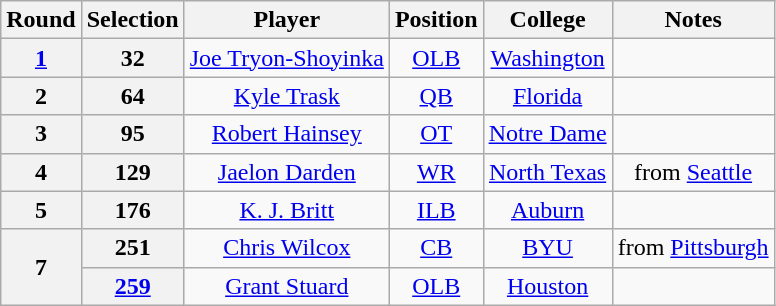<table class="wikitable" style="text-align:center">
<tr>
<th>Round</th>
<th>Selection</th>
<th>Player</th>
<th>Position</th>
<th>College</th>
<th>Notes</th>
</tr>
<tr>
<th><a href='#'>1</a></th>
<th>32</th>
<td><a href='#'>Joe Tryon-Shoyinka</a></td>
<td><a href='#'>OLB</a></td>
<td><a href='#'>Washington</a></td>
<td></td>
</tr>
<tr>
<th>2</th>
<th>64</th>
<td><a href='#'>Kyle Trask</a></td>
<td><a href='#'>QB</a></td>
<td><a href='#'>Florida</a></td>
<td></td>
</tr>
<tr>
<th>3</th>
<th>95</th>
<td><a href='#'>Robert Hainsey</a></td>
<td><a href='#'>OT</a></td>
<td><a href='#'>Notre Dame</a></td>
<td></td>
</tr>
<tr>
<th>4</th>
<th>129</th>
<td><a href='#'>Jaelon Darden</a></td>
<td><a href='#'>WR</a></td>
<td><a href='#'>North Texas</a></td>
<td>from <a href='#'>Seattle</a></td>
</tr>
<tr>
<th>5</th>
<th>176</th>
<td><a href='#'>K. J. Britt</a></td>
<td><a href='#'>ILB</a></td>
<td><a href='#'>Auburn</a></td>
<td></td>
</tr>
<tr>
<th rowspan="2">7</th>
<th>251</th>
<td><a href='#'>Chris Wilcox</a></td>
<td><a href='#'>CB</a></td>
<td><a href='#'>BYU</a></td>
<td>from <a href='#'>Pittsburgh</a></td>
</tr>
<tr>
<th><a href='#'>259</a></th>
<td><a href='#'>Grant Stuard</a></td>
<td><a href='#'>OLB</a></td>
<td><a href='#'>Houston</a></td>
<td></td>
</tr>
</table>
